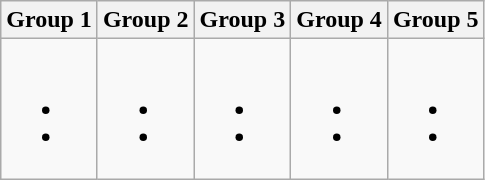<table class="wikitable" border="1">
<tr>
<th>Group 1</th>
<th>Group 2</th>
<th>Group 3</th>
<th>Group 4</th>
<th>Group 5</th>
</tr>
<tr>
<td><br><ul><li></li><li></li></ul></td>
<td><br><ul><li></li><li></li></ul></td>
<td><br><ul><li></li><li></li></ul></td>
<td><br><ul><li></li><li></li></ul></td>
<td><br><ul><li></li><li></li></ul></td>
</tr>
</table>
